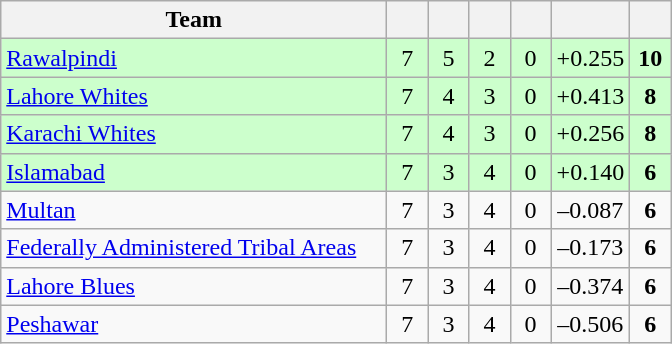<table class="wikitable" style="text-align:center">
<tr>
<th style="width:250px;">Team</th>
<th style="width:20px;"></th>
<th style="width:20px;"></th>
<th style="width:20px;"></th>
<th style="width:20px;"></th>
<th style="width:45px;"></th>
<th style="width:20px;"></th>
</tr>
<tr style="background:#ccffcc">
<td style="text-align:left"><a href='#'>Rawalpindi</a></td>
<td>7</td>
<td>5</td>
<td>2</td>
<td>0</td>
<td>+0.255</td>
<td><strong>10</strong></td>
</tr>
<tr style="background:#ccffcc">
<td style="text-align:left"><a href='#'>Lahore Whites</a></td>
<td>7</td>
<td>4</td>
<td>3</td>
<td>0</td>
<td>+0.413</td>
<td><strong>8</strong></td>
</tr>
<tr style="background:#ccffcc">
<td style="text-align:left"><a href='#'>Karachi Whites</a></td>
<td>7</td>
<td>4</td>
<td>3</td>
<td>0</td>
<td>+0.256</td>
<td><strong>8</strong></td>
</tr>
<tr style="background:#ccffcc">
<td style="text-align:left"><a href='#'>Islamabad</a></td>
<td>7</td>
<td>3</td>
<td>4</td>
<td>0</td>
<td>+0.140</td>
<td><strong>6</strong></td>
</tr>
<tr>
<td style="text-align:left"><a href='#'>Multan</a></td>
<td>7</td>
<td>3</td>
<td>4</td>
<td>0</td>
<td>–0.087</td>
<td><strong>6</strong></td>
</tr>
<tr>
<td style="text-align:left"><a href='#'>Federally Administered Tribal Areas</a></td>
<td>7</td>
<td>3</td>
<td>4</td>
<td>0</td>
<td>–0.173</td>
<td><strong>6</strong></td>
</tr>
<tr>
<td style="text-align:left"><a href='#'>Lahore Blues</a></td>
<td>7</td>
<td>3</td>
<td>4</td>
<td>0</td>
<td>–0.374</td>
<td><strong>6</strong></td>
</tr>
<tr>
<td style="text-align:left"><a href='#'>Peshawar</a></td>
<td>7</td>
<td>3</td>
<td>4</td>
<td>0</td>
<td>–0.506</td>
<td><strong>6</strong></td>
</tr>
</table>
